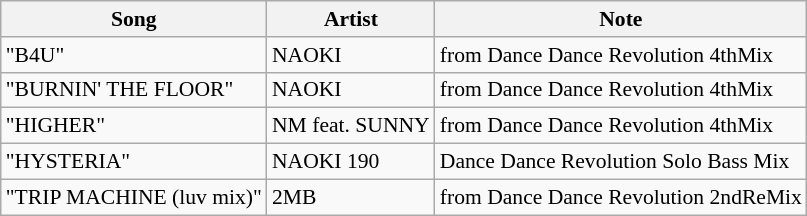<table class="wikitable sortable" style="font-size:90%;">
<tr>
<th>Song</th>
<th>Artist</th>
<th>Note</th>
</tr>
<tr>
<td>"B4U"</td>
<td>NAOKI</td>
<td>from Dance Dance Revolution 4thMix</td>
</tr>
<tr>
<td>"BURNIN' THE FLOOR"</td>
<td>NAOKI</td>
<td>from Dance Dance Revolution 4thMix</td>
</tr>
<tr>
<td>"HIGHER"</td>
<td>NM feat. SUNNY</td>
<td>from Dance Dance Revolution 4thMix</td>
</tr>
<tr>
<td>"HYSTERIA"</td>
<td>NAOKI 190</td>
<td>Dance Dance Revolution Solo Bass Mix</td>
</tr>
<tr>
<td>"TRIP MACHINE (luv mix)"</td>
<td>2MB</td>
<td>from Dance Dance Revolution 2ndReMix</td>
</tr>
</table>
